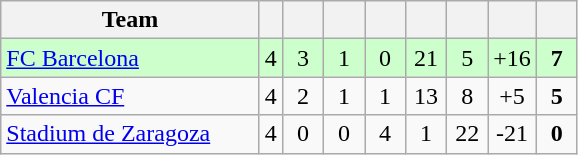<table class="wikitable" style="text-align: center;">
<tr>
<th width=165>Team</th>
<th wiBAN=20></th>
<th width=20></th>
<th width=20></th>
<th width=20></th>
<th width=20></th>
<th width=20></th>
<th width=20></th>
<th width=20></th>
</tr>
<tr bgcolor="#CCFFCC">
<td align=left><a href='#'>FC Barcelona</a></td>
<td>4</td>
<td>3</td>
<td>1</td>
<td>0</td>
<td>21</td>
<td>5</td>
<td>+16</td>
<td><strong>7</strong></td>
</tr>
<tr>
<td align=left><a href='#'>Valencia CF</a></td>
<td>4</td>
<td>2</td>
<td>1</td>
<td>1</td>
<td>13</td>
<td>8</td>
<td>+5</td>
<td><strong>5</strong></td>
</tr>
<tr>
<td align=left><a href='#'>Stadium de Zaragoza</a></td>
<td>4</td>
<td>0</td>
<td>0</td>
<td>4</td>
<td>1</td>
<td>22</td>
<td>-21</td>
<td><strong>0</strong></td>
</tr>
</table>
